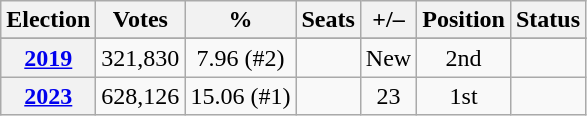<table class="wikitable" style="text-align:center">
<tr>
<th><strong>Election</strong></th>
<th scope="col"><strong>Votes</strong></th>
<th scope="col"><strong>%</strong></th>
<th scope="col">Seats</th>
<th><strong>+/–</strong></th>
<th><strong>Position</strong></th>
<th><strong>Status</strong></th>
</tr>
<tr>
</tr>
<tr>
<th><a href='#'>2019</a></th>
<td>321,830</td>
<td>7.96 (#2)</td>
<td></td>
<td>New</td>
<td> 2nd</td>
<td></td>
</tr>
<tr>
<th><a href='#'>2023</a></th>
<td>628,126</td>
<td>15.06 (#1)</td>
<td></td>
<td> 23</td>
<td> 1st</td>
<td></td>
</tr>
</table>
